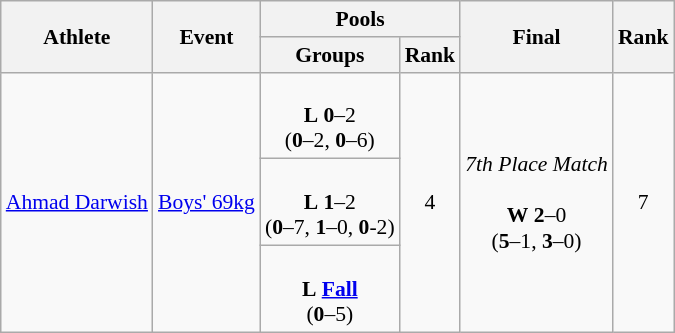<table class="wikitable" style="text-align:left; font-size:90%">
<tr>
<th rowspan="2">Athlete</th>
<th rowspan="2">Event</th>
<th colspan="2">Pools</th>
<th rowspan="2">Final</th>
<th rowspan="2">Rank</th>
</tr>
<tr>
<th>Groups</th>
<th>Rank</th>
</tr>
<tr>
<td rowspan="3"><a href='#'>Ahmad Darwish</a></td>
<td rowspan="3"><a href='#'>Boys' 69kg</a></td>
<td align=center><br><strong>L</strong> <strong>0</strong>–2<br>(<strong>0</strong>–2, <strong>0</strong>–6)</td>
<td rowspan="3" align=center>4</td>
<td align=center rowspan=3><em>7th Place Match</em><br><br><strong>W</strong> <strong>2</strong>–0<br>(<strong>5</strong>–1, <strong>3</strong>–0)</td>
<td rowspan="3" align="center">7</td>
</tr>
<tr>
<td align=center><br><strong>L</strong> <strong>1</strong>–2<br>(<strong>0</strong>–7, <strong>1</strong>–0, <strong>0</strong>-2)</td>
</tr>
<tr>
<td align=center><br><strong>L</strong> <strong><a href='#'>Fall</a></strong><br>(<strong>0</strong>–5)</td>
</tr>
</table>
